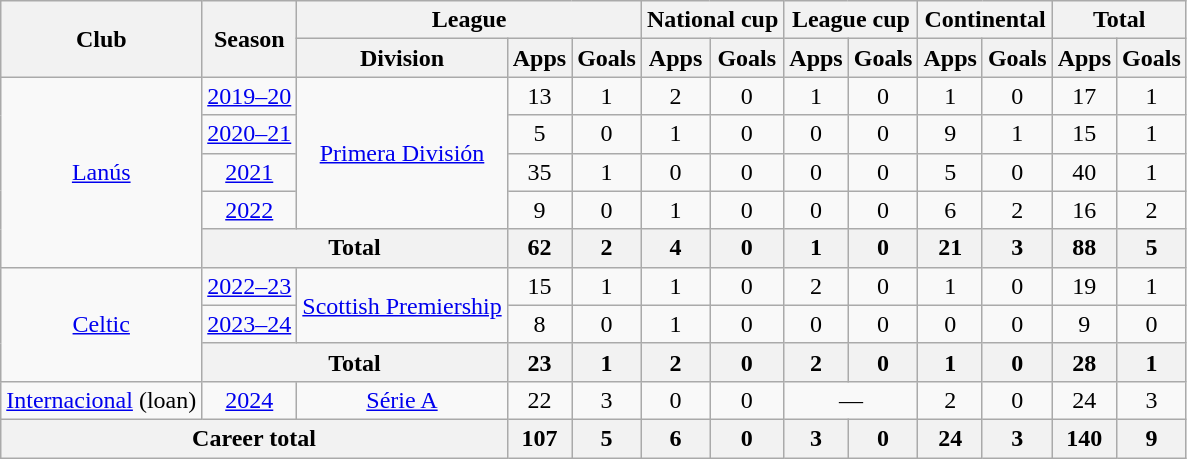<table class="wikitable" style="text-align:center">
<tr>
<th rowspan="2">Club</th>
<th rowspan="2">Season</th>
<th colspan="3">League</th>
<th colspan="2">National cup</th>
<th colspan="2">League cup</th>
<th colspan="2">Continental</th>
<th colspan="2">Total</th>
</tr>
<tr>
<th>Division</th>
<th>Apps</th>
<th>Goals</th>
<th>Apps</th>
<th>Goals</th>
<th>Apps</th>
<th>Goals</th>
<th>Apps</th>
<th>Goals</th>
<th>Apps</th>
<th>Goals</th>
</tr>
<tr>
<td rowspan="5"><a href='#'>Lanús</a></td>
<td><a href='#'>2019–20</a></td>
<td rowspan="4"><a href='#'>Primera División</a></td>
<td>13</td>
<td>1</td>
<td>2</td>
<td>0</td>
<td>1</td>
<td>0</td>
<td>1</td>
<td>0</td>
<td>17</td>
<td>1</td>
</tr>
<tr>
<td><a href='#'>2020–21</a></td>
<td>5</td>
<td>0</td>
<td>1</td>
<td>0</td>
<td>0</td>
<td>0</td>
<td>9</td>
<td>1</td>
<td>15</td>
<td>1</td>
</tr>
<tr>
<td><a href='#'>2021</a></td>
<td>35</td>
<td>1</td>
<td>0</td>
<td>0</td>
<td>0</td>
<td>0</td>
<td>5</td>
<td>0</td>
<td>40</td>
<td>1</td>
</tr>
<tr>
<td><a href='#'>2022</a></td>
<td>9</td>
<td>0</td>
<td>1</td>
<td>0</td>
<td>0</td>
<td>0</td>
<td>6</td>
<td>2</td>
<td>16</td>
<td>2</td>
</tr>
<tr>
<th colspan="2">Total</th>
<th>62</th>
<th>2</th>
<th>4</th>
<th>0</th>
<th>1</th>
<th>0</th>
<th>21</th>
<th>3</th>
<th>88</th>
<th>5</th>
</tr>
<tr>
<td rowspan="3"><a href='#'>Celtic</a></td>
<td><a href='#'>2022–23</a></td>
<td rowspan="2"><a href='#'>Scottish Premiership</a></td>
<td>15</td>
<td>1</td>
<td>1</td>
<td>0</td>
<td>2</td>
<td>0</td>
<td>1</td>
<td>0</td>
<td>19</td>
<td>1</td>
</tr>
<tr>
<td><a href='#'>2023–24</a></td>
<td>8</td>
<td>0</td>
<td>1</td>
<td>0</td>
<td>0</td>
<td>0</td>
<td>0</td>
<td>0</td>
<td>9</td>
<td>0</td>
</tr>
<tr>
<th colspan="2">Total</th>
<th>23</th>
<th>1</th>
<th>2</th>
<th>0</th>
<th>2</th>
<th>0</th>
<th>1</th>
<th>0</th>
<th>28</th>
<th>1</th>
</tr>
<tr>
<td><a href='#'>Internacional</a> (loan)</td>
<td><a href='#'>2024</a></td>
<td><a href='#'>Série A</a></td>
<td>22</td>
<td>3</td>
<td>0</td>
<td>0</td>
<td colspan="2">—</td>
<td>2</td>
<td>0</td>
<td>24</td>
<td>3</td>
</tr>
<tr>
<th colspan="3">Career total</th>
<th>107</th>
<th>5</th>
<th>6</th>
<th>0</th>
<th>3</th>
<th>0</th>
<th>24</th>
<th>3</th>
<th>140</th>
<th>9</th>
</tr>
</table>
